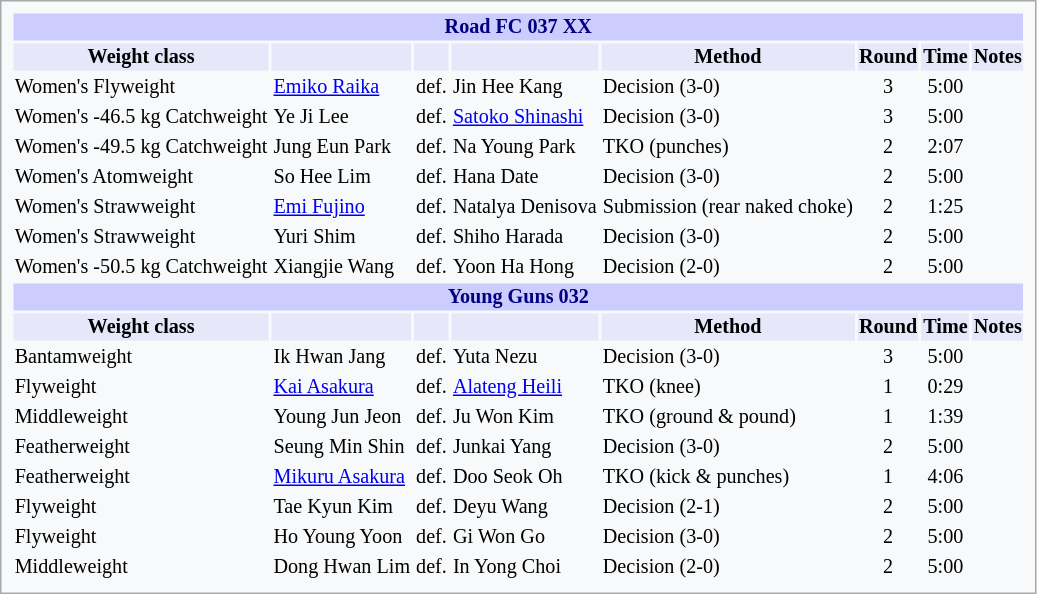<table style="font-size: 84%; border: 1px solid darkgray; padding: 0.43em; background-color: #F8F9FA;">
<tr>
<th colspan="8" style="background-color: #ccf; color: #000080; text-align: center;">Road FC 037 XX</th>
</tr>
<tr>
<th colspan="1" style="background-color: #E6E8FA; color: #000000; text-align: center;">Weight class</th>
<th colspan="1" style="background-color: #E6E8FA; color: #000000; text-align: center;"></th>
<th colspan="1" style="background-color: #E6E8FA; color: #000000; text-align: center;"></th>
<th colspan="1" style="background-color: #E6E8FA; color: #000000; text-align: center;"></th>
<th colspan="1" style="background-color: #E6E8FA; color: #000000; text-align: center;">Method</th>
<th colspan="1" style="background-color: #E6E8FA; color: #000000; text-align: center;">Round</th>
<th colspan="1" style="background-color: #E6E8FA; color: #000000; text-align: center;">Time</th>
<th colspan="1" style="background-color: #E6E8FA; color: #000000; text-align: center;">Notes</th>
</tr>
<tr>
<td>Women's Flyweight</td>
<td> <a href='#'>Emiko Raika</a></td>
<td>def.</td>
<td> Jin Hee Kang</td>
<td>Decision (3-0)</td>
<td align="center">3</td>
<td align="center">5:00</td>
<td></td>
</tr>
<tr>
<td>Women's -46.5 kg Catchweight</td>
<td> Ye Ji Lee</td>
<td>def.</td>
<td> <a href='#'>Satoko Shinashi</a></td>
<td>Decision (3-0)</td>
<td align="center">3</td>
<td align="center">5:00</td>
<td></td>
</tr>
<tr>
<td>Women's -49.5 kg Catchweight</td>
<td> Jung Eun Park</td>
<td>def.</td>
<td> Na Young Park</td>
<td>TKO (punches)</td>
<td align="center">2</td>
<td align="center">2:07</td>
<td></td>
</tr>
<tr>
<td>Women's Atomweight</td>
<td> So Hee Lim</td>
<td>def.</td>
<td> Hana Date</td>
<td>Decision (3-0)</td>
<td align="center">2</td>
<td align="center">5:00</td>
<td></td>
</tr>
<tr>
<td>Women's Strawweight</td>
<td> <a href='#'>Emi Fujino</a></td>
<td>def.</td>
<td> Natalya Denisova</td>
<td>Submission (rear naked choke)</td>
<td align="center">2</td>
<td align="center">1:25</td>
<td></td>
</tr>
<tr>
<td>Women's Strawweight</td>
<td> Yuri Shim</td>
<td>def.</td>
<td> Shiho Harada</td>
<td>Decision (3-0)</td>
<td align="center">2</td>
<td align="center">5:00</td>
<td></td>
</tr>
<tr>
<td>Women's -50.5 kg Catchweight</td>
<td> Xiangjie Wang</td>
<td>def.</td>
<td> Yoon Ha Hong</td>
<td>Decision (2-0)</td>
<td align="center">2</td>
<td align="center">5:00</td>
<td></td>
</tr>
<tr>
<th colspan="8" style="background-color: #ccf; color: #000080; text-align: center;">Young Guns 032</th>
</tr>
<tr>
<th colspan="1" style="background-color: #E6E8FA; color: #000000; text-align: center;">Weight class</th>
<th colspan="1" style="background-color: #E6E8FA; color: #000000; text-align: center;"></th>
<th colspan="1" style="background-color: #E6E8FA; color: #000000; text-align: center;"></th>
<th colspan="1" style="background-color: #E6E8FA; color: #000000; text-align: center;"></th>
<th colspan="1" style="background-color: #E6E8FA; color: #000000; text-align: center;">Method</th>
<th colspan="1" style="background-color: #E6E8FA; color: #000000; text-align: center;">Round</th>
<th colspan="1" style="background-color: #E6E8FA; color: #000000; text-align: center;">Time</th>
<th colspan="1" style="background-color: #E6E8FA; color: #000000; text-align: center;">Notes</th>
</tr>
<tr>
<td>Bantamweight</td>
<td> Ik Hwan Jang</td>
<td>def.</td>
<td> Yuta Nezu</td>
<td>Decision (3-0)</td>
<td align="center">3</td>
<td align="center">5:00</td>
<td></td>
</tr>
<tr>
<td>Flyweight</td>
<td> <a href='#'>Kai Asakura</a></td>
<td>def.</td>
<td> <a href='#'>Alateng Heili</a></td>
<td>TKO (knee)</td>
<td align="center">1</td>
<td align="center">0:29</td>
<td></td>
</tr>
<tr>
<td>Middleweight</td>
<td> Young Jun Jeon</td>
<td>def.</td>
<td> Ju Won Kim</td>
<td>TKO (ground & pound)</td>
<td align="center">1</td>
<td align="center">1:39</td>
<td></td>
</tr>
<tr>
<td>Featherweight</td>
<td> Seung Min Shin</td>
<td>def.</td>
<td> Junkai Yang</td>
<td>Decision (3-0)</td>
<td align="center">2</td>
<td align="center">5:00</td>
<td></td>
</tr>
<tr>
<td>Featherweight</td>
<td> <a href='#'>Mikuru Asakura</a></td>
<td>def.</td>
<td> Doo Seok Oh</td>
<td>TKO (kick & punches)</td>
<td align="center">1</td>
<td align="center">4:06</td>
<td></td>
</tr>
<tr>
<td>Flyweight</td>
<td> Tae Kyun Kim</td>
<td>def.</td>
<td> Deyu Wang</td>
<td>Decision (2-1)</td>
<td align="center">2</td>
<td align="center">5:00</td>
<td></td>
</tr>
<tr>
<td>Flyweight</td>
<td> Ho Young Yoon</td>
<td>def.</td>
<td> Gi Won Go</td>
<td>Decision (3-0)</td>
<td align="center">2</td>
<td align="center">5:00</td>
<td></td>
</tr>
<tr>
<td>Middleweight</td>
<td> Dong Hwan Lim</td>
<td>def.</td>
<td> In Yong Choi</td>
<td>Decision (2-0)</td>
<td align="center">2</td>
<td align="center">5:00</td>
<td></td>
</tr>
</table>
